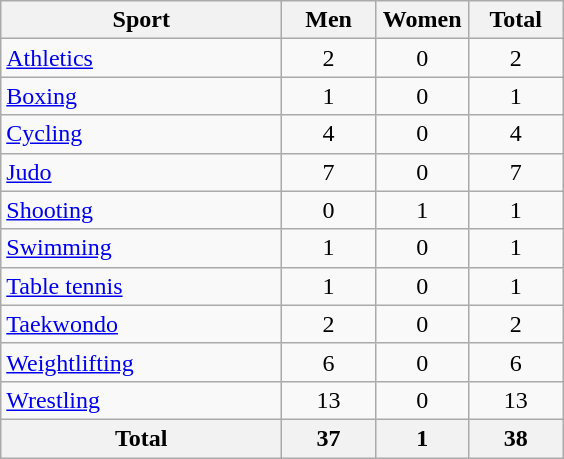<table class="wikitable sortable" style="text-align:center;">
<tr>
<th width=180>Sport</th>
<th width=55>Men</th>
<th width=55>Women</th>
<th width=55>Total</th>
</tr>
<tr>
<td align=left><a href='#'>Athletics</a></td>
<td>2</td>
<td>0</td>
<td>2</td>
</tr>
<tr>
<td align=left><a href='#'>Boxing</a></td>
<td>1</td>
<td>0</td>
<td>1</td>
</tr>
<tr>
<td align=left><a href='#'>Cycling</a></td>
<td>4</td>
<td>0</td>
<td>4</td>
</tr>
<tr>
<td align=left><a href='#'>Judo</a></td>
<td>7</td>
<td>0</td>
<td>7</td>
</tr>
<tr>
<td align=left><a href='#'>Shooting</a></td>
<td>0</td>
<td>1</td>
<td>1</td>
</tr>
<tr>
<td align=left><a href='#'>Swimming</a></td>
<td>1</td>
<td>0</td>
<td>1</td>
</tr>
<tr>
<td align=left><a href='#'>Table tennis</a></td>
<td>1</td>
<td>0</td>
<td>1</td>
</tr>
<tr>
<td align=left><a href='#'>Taekwondo</a></td>
<td>2</td>
<td>0</td>
<td>2</td>
</tr>
<tr>
<td align=left><a href='#'>Weightlifting</a></td>
<td>6</td>
<td>0</td>
<td>6</td>
</tr>
<tr>
<td align=left><a href='#'>Wrestling</a></td>
<td>13</td>
<td>0</td>
<td>13</td>
</tr>
<tr class="sortbottom">
<th>Total</th>
<th>37</th>
<th>1</th>
<th>38</th>
</tr>
</table>
